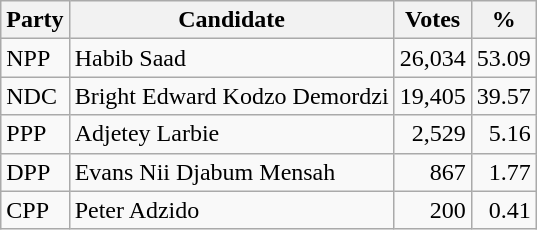<table class="wikitable">
<tr>
<th>Party</th>
<th>Candidate</th>
<th>Votes</th>
<th>%</th>
</tr>
<tr>
<td>NPP</td>
<td>Habib Saad</td>
<td align=right>26,034</td>
<td align=right>53.09</td>
</tr>
<tr>
<td>NDC</td>
<td>Bright Edward Kodzo Demordzi</td>
<td align=right>19,405</td>
<td align=right>39.57</td>
</tr>
<tr>
<td>PPP</td>
<td>Adjetey Larbie</td>
<td align=right>2,529</td>
<td align=right>5.16</td>
</tr>
<tr>
<td>DPP</td>
<td>Evans Nii Djabum Mensah</td>
<td align=right>867</td>
<td align=right>1.77</td>
</tr>
<tr>
<td>CPP</td>
<td>Peter Adzido</td>
<td align=right>200</td>
<td align=right>0.41</td>
</tr>
</table>
